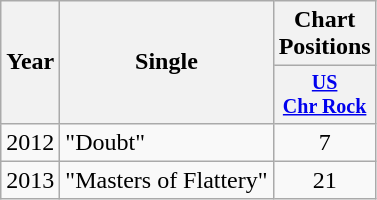<table class="wikitable" style="text-align:center;">
<tr>
<th rowspan="2">Year</th>
<th rowspan="2">Single</th>
<th colspan="1">Chart Positions</th>
</tr>
<tr style="font-size:smaller;">
<th width="45"><a href='#'>US<br>Chr Rock</a></th>
</tr>
<tr>
<td>2012</td>
<td align="left">"Doubt"</td>
<td>7</td>
</tr>
<tr>
<td>2013</td>
<td align="left">"Masters of Flattery"</td>
<td>21</td>
</tr>
</table>
